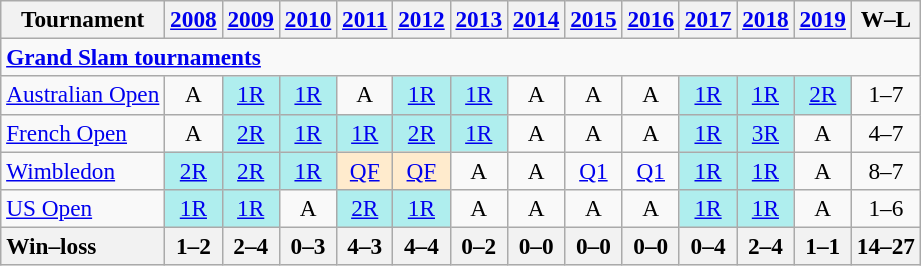<table class=wikitable style=text-align:center;font-size:97%>
<tr>
<th>Tournament</th>
<th><a href='#'>2008</a></th>
<th><a href='#'>2009</a></th>
<th><a href='#'>2010</a></th>
<th><a href='#'>2011</a></th>
<th><a href='#'>2012</a></th>
<th><a href='#'>2013</a></th>
<th><a href='#'>2014</a></th>
<th><a href='#'>2015</a></th>
<th><a href='#'>2016</a></th>
<th><a href='#'>2017</a></th>
<th><a href='#'>2018</a></th>
<th><a href='#'>2019</a></th>
<th>W–L</th>
</tr>
<tr>
<td colspan=14 align=left><strong><a href='#'>Grand Slam tournaments</a></strong></td>
</tr>
<tr>
<td align=left><a href='#'>Australian Open</a></td>
<td>A</td>
<td bgcolor=afeeee><a href='#'>1R</a></td>
<td bgcolor=afeeee><a href='#'>1R</a></td>
<td>A</td>
<td bgcolor=afeeee><a href='#'>1R</a></td>
<td bgcolor=afeeee><a href='#'>1R</a></td>
<td>A</td>
<td>A</td>
<td>A</td>
<td bgcolor=afeeee><a href='#'>1R</a></td>
<td bgcolor=afeeee><a href='#'>1R</a></td>
<td bgcolor=afeeee><a href='#'>2R</a></td>
<td>1–7</td>
</tr>
<tr>
<td align=left><a href='#'>French Open</a></td>
<td>A</td>
<td bgcolor=afeeee><a href='#'>2R</a></td>
<td bgcolor=afeeee><a href='#'>1R</a></td>
<td bgcolor=afeeee><a href='#'>1R</a></td>
<td bgcolor=afeeee><a href='#'>2R</a></td>
<td bgcolor=afeeee><a href='#'>1R</a></td>
<td>A</td>
<td>A</td>
<td>A</td>
<td bgcolor=afeeee><a href='#'>1R</a></td>
<td bgcolor=afeeee><a href='#'>3R</a></td>
<td>A</td>
<td>4–7</td>
</tr>
<tr>
<td align=left><a href='#'>Wimbledon</a></td>
<td bgcolor=afeeee><a href='#'>2R</a></td>
<td bgcolor=afeeee><a href='#'>2R</a></td>
<td bgcolor=afeeee><a href='#'>1R</a></td>
<td bgcolor=ffebcd><a href='#'>QF</a></td>
<td bgcolor=ffebcd><a href='#'>QF</a></td>
<td>A</td>
<td>A</td>
<td><a href='#'>Q1</a></td>
<td><a href='#'>Q1</a></td>
<td bgcolor=afeeee><a href='#'>1R</a></td>
<td bgcolor=afeeee><a href='#'>1R</a></td>
<td>A</td>
<td>8–7</td>
</tr>
<tr>
<td align=left><a href='#'>US Open</a></td>
<td bgcolor=afeeee><a href='#'>1R</a></td>
<td bgcolor=afeeee><a href='#'>1R</a></td>
<td>A</td>
<td bgcolor=afeeee><a href='#'>2R</a></td>
<td bgcolor=afeeee><a href='#'>1R</a></td>
<td>A</td>
<td>A</td>
<td>A</td>
<td>A</td>
<td bgcolor=afeeee><a href='#'>1R</a></td>
<td bgcolor=afeeee><a href='#'>1R</a></td>
<td>A</td>
<td>1–6</td>
</tr>
<tr>
<th style=text-align:left>Win–loss</th>
<th>1–2</th>
<th>2–4</th>
<th>0–3</th>
<th>4–3</th>
<th>4–4</th>
<th>0–2</th>
<th>0–0</th>
<th>0–0</th>
<th>0–0</th>
<th>0–4</th>
<th>2–4</th>
<th>1–1</th>
<th>14–27</th>
</tr>
</table>
